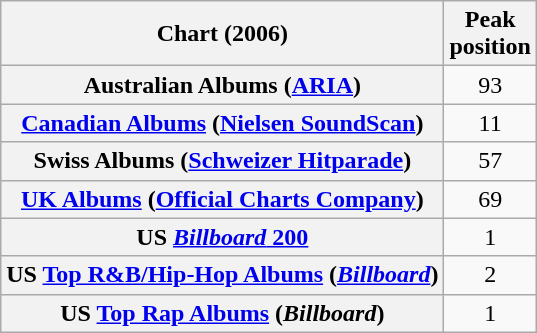<table class="wikitable sortable plainrowheaders" style="text-align:center;">
<tr>
<th scope="col">Chart (2006)</th>
<th scope="col">Peak<br>position</th>
</tr>
<tr>
<th scope="row">Australian Albums (<a href='#'>ARIA</a>)</th>
<td>93</td>
</tr>
<tr>
<th scope="row"><a href='#'>Canadian Albums</a> (<a href='#'>Nielsen SoundScan</a>)</th>
<td>11</td>
</tr>
<tr>
<th scope="row">Swiss Albums (<a href='#'>Schweizer Hitparade</a>)</th>
<td>57</td>
</tr>
<tr>
<th scope="row"><a href='#'>UK Albums</a> (<a href='#'>Official Charts Company</a>)</th>
<td>69</td>
</tr>
<tr>
<th scope="row">US <a href='#'><em>Billboard</em> 200</a></th>
<td>1</td>
</tr>
<tr>
<th scope="row">US <a href='#'>Top R&B/Hip-Hop Albums</a> (<a href='#'><em>Billboard</em></a>)</th>
<td>2</td>
</tr>
<tr>
<th scope="row">US <a href='#'>Top Rap Albums</a> (<em>Billboard</em>)</th>
<td>1</td>
</tr>
</table>
